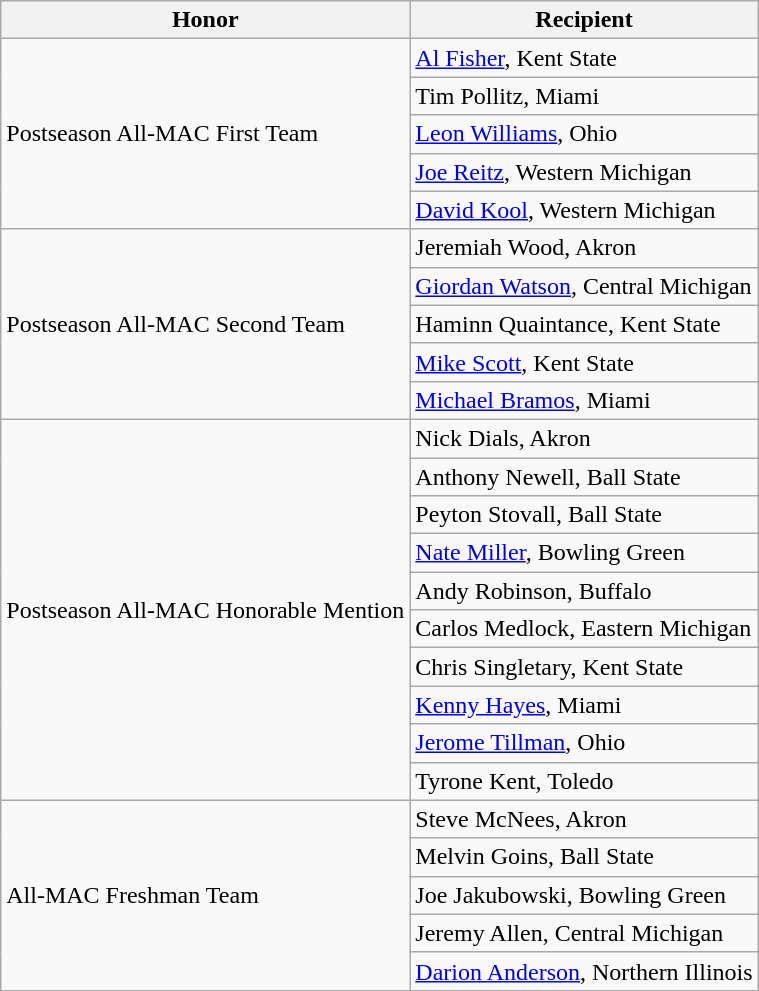<table class="wikitable" border="1">
<tr>
<th>Honor</th>
<th>Recipient</th>
</tr>
<tr>
<td rowspan=5 valign=middle>Postseason All-MAC First Team</td>
<td><a href='#'>Al Fisher</a>, Kent State</td>
</tr>
<tr>
<td>Tim Pollitz, Miami</td>
</tr>
<tr>
<td><a href='#'>Leon Williams</a>, Ohio</td>
</tr>
<tr>
<td><a href='#'>Joe Reitz</a>, Western Michigan</td>
</tr>
<tr>
<td><a href='#'>David Kool</a>, Western Michigan</td>
</tr>
<tr>
<td rowspan=5 valign=middle>Postseason All-MAC Second Team</td>
<td>Jeremiah Wood, Akron</td>
</tr>
<tr>
<td><a href='#'>Giordan Watson</a>, Central Michigan</td>
</tr>
<tr>
<td>Haminn Quaintance, Kent State</td>
</tr>
<tr>
<td><a href='#'>Mike Scott</a>, Kent State</td>
</tr>
<tr>
<td><a href='#'>Michael Bramos</a>, Miami</td>
</tr>
<tr>
<td rowspan=10 valign=middle>Postseason All-MAC Honorable Mention</td>
<td>Nick Dials, Akron</td>
</tr>
<tr>
<td>Anthony Newell, Ball State</td>
</tr>
<tr>
<td>Peyton Stovall, Ball State</td>
</tr>
<tr>
<td><a href='#'>Nate Miller</a>, Bowling Green</td>
</tr>
<tr>
<td>Andy Robinson, Buffalo</td>
</tr>
<tr>
<td>Carlos Medlock, Eastern Michigan</td>
</tr>
<tr>
<td>Chris Singletary, Kent State</td>
</tr>
<tr>
<td><a href='#'>Kenny Hayes</a>, Miami</td>
</tr>
<tr>
<td><a href='#'>Jerome Tillman</a>, Ohio</td>
</tr>
<tr>
<td>Tyrone Kent, Toledo</td>
</tr>
<tr>
<td rowspan=5 valign=middle>All-MAC Freshman Team</td>
<td>Steve McNees, Akron</td>
</tr>
<tr>
<td>Melvin Goins, Ball State</td>
</tr>
<tr>
<td>Joe Jakubowski, Bowling Green</td>
</tr>
<tr>
<td>Jeremy Allen, Central Michigan</td>
</tr>
<tr>
<td><a href='#'>Darion Anderson</a>, Northern Illinois</td>
</tr>
<tr>
</tr>
</table>
